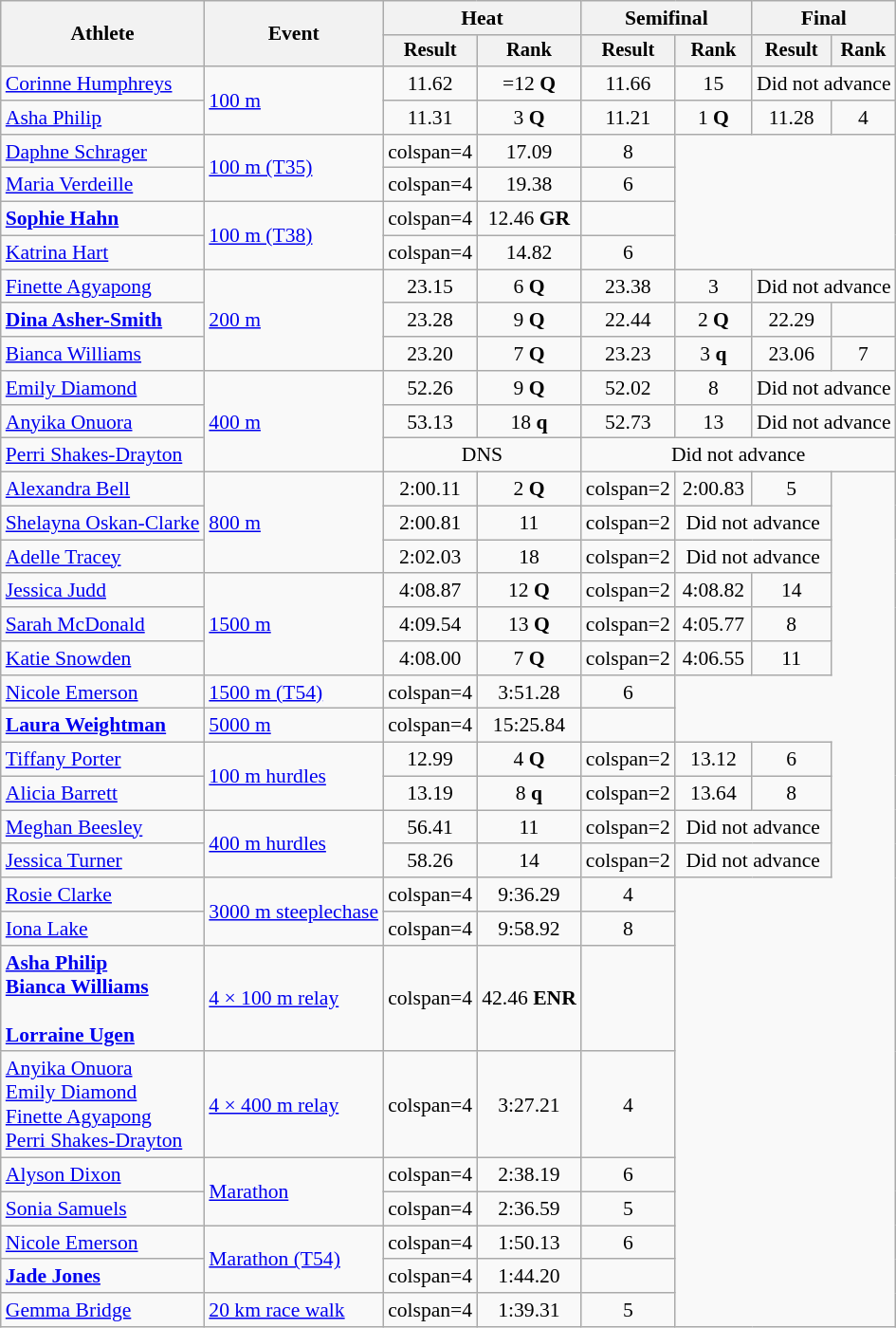<table class="wikitable" style="font-size:90%">
<tr>
<th rowspan=2>Athlete</th>
<th rowspan=2>Event</th>
<th colspan=2>Heat</th>
<th colspan=2>Semifinal</th>
<th colspan=2>Final</th>
</tr>
<tr style="font-size:95%">
<th>Result</th>
<th>Rank</th>
<th>Result</th>
<th>Rank</th>
<th>Result</th>
<th>Rank</th>
</tr>
<tr align=center>
<td align=left><a href='#'>Corinne Humphreys</a></td>
<td style="text-align:left;" rowspan="2"><a href='#'>100 m</a></td>
<td>11.62</td>
<td>=12 <strong>Q</strong></td>
<td>11.66</td>
<td>15</td>
<td colspan=2>Did not advance</td>
</tr>
<tr align=center>
<td align=left><a href='#'>Asha Philip</a></td>
<td>11.31</td>
<td>3 <strong>Q</strong></td>
<td>11.21</td>
<td>1 <strong>Q</strong></td>
<td>11.28</td>
<td>4</td>
</tr>
<tr align=center>
<td align=left><a href='#'>Daphne Schrager</a></td>
<td style="text-align:left;" rowspan="2"><a href='#'>100 m (T35)</a></td>
<td>colspan=4 </td>
<td>17.09</td>
<td>8</td>
</tr>
<tr align=center>
<td align=left><a href='#'>Maria Verdeille</a></td>
<td>colspan=4 </td>
<td>19.38</td>
<td>6</td>
</tr>
<tr align=center>
<td align=left><strong><a href='#'>Sophie Hahn</a></strong></td>
<td style="text-align:left;" rowspan="2"><a href='#'>100 m (T38)</a></td>
<td>colspan=4 </td>
<td>12.46 <strong>GR</strong></td>
<td></td>
</tr>
<tr align=center>
<td align=left><a href='#'>Katrina Hart</a></td>
<td>colspan=4 </td>
<td>14.82</td>
<td>6</td>
</tr>
<tr align=center>
<td align=left><a href='#'>Finette Agyapong</a></td>
<td style="text-align:left;" rowspan="3"><a href='#'>200 m</a></td>
<td>23.15</td>
<td>6 <strong>Q</strong></td>
<td>23.38</td>
<td>3</td>
<td colspan=2>Did not advance</td>
</tr>
<tr align=center>
<td align=left><strong><a href='#'>Dina Asher-Smith</a></strong></td>
<td>23.28</td>
<td>9 <strong>Q</strong></td>
<td>22.44</td>
<td>2 <strong>Q</strong></td>
<td>22.29</td>
<td></td>
</tr>
<tr align=center>
<td align=left><a href='#'>Bianca Williams</a></td>
<td>23.20</td>
<td>7 <strong>Q</strong></td>
<td>23.23</td>
<td>3 <strong>q</strong></td>
<td>23.06</td>
<td>7</td>
</tr>
<tr align=center>
<td align=left><a href='#'>Emily Diamond</a></td>
<td style="text-align:left;" rowspan="3"><a href='#'>400 m</a></td>
<td>52.26</td>
<td>9 <strong>Q</strong></td>
<td>52.02</td>
<td>8</td>
<td colspan=2>Did not advance</td>
</tr>
<tr align=center>
<td align=left><a href='#'>Anyika Onuora</a></td>
<td>53.13</td>
<td>18 <strong>q</strong></td>
<td>52.73</td>
<td>13</td>
<td colspan=2>Did not advance</td>
</tr>
<tr align=center>
<td align=left><a href='#'>Perri Shakes-Drayton</a></td>
<td colspan=2>DNS</td>
<td colspan=4>Did not advance</td>
</tr>
<tr align=center>
<td align=left><a href='#'>Alexandra Bell</a></td>
<td style="text-align:left;" rowspan="3"><a href='#'>800 m</a></td>
<td>2:00.11</td>
<td>2 <strong>Q</strong></td>
<td>colspan=2 </td>
<td>2:00.83</td>
<td>5</td>
</tr>
<tr align=center>
<td align=left><a href='#'>Shelayna Oskan-Clarke</a></td>
<td>2:00.81</td>
<td>11</td>
<td>colspan=2 </td>
<td colspan=2>Did not advance</td>
</tr>
<tr align=center>
<td align=left><a href='#'>Adelle Tracey</a></td>
<td>2:02.03</td>
<td>18</td>
<td>colspan=2 </td>
<td colspan=2>Did not advance</td>
</tr>
<tr align=center>
<td align=left><a href='#'>Jessica Judd</a></td>
<td style="text-align:left;" rowspan="3"><a href='#'>1500 m</a></td>
<td>4:08.87</td>
<td>12 <strong>Q</strong></td>
<td>colspan=2 </td>
<td>4:08.82</td>
<td>14</td>
</tr>
<tr align=center>
<td align=left><a href='#'>Sarah McDonald</a></td>
<td>4:09.54</td>
<td>13 <strong>Q</strong></td>
<td>colspan=2 </td>
<td>4:05.77</td>
<td>8</td>
</tr>
<tr align=center>
<td align=left><a href='#'>Katie Snowden</a></td>
<td>4:08.00</td>
<td>7 <strong>Q</strong></td>
<td>colspan=2 </td>
<td>4:06.55</td>
<td>11</td>
</tr>
<tr align=center>
<td align=left><a href='#'>Nicole Emerson</a></td>
<td style="text-align:left;"><a href='#'>1500 m (T54)</a></td>
<td>colspan=4 </td>
<td>3:51.28</td>
<td>6</td>
</tr>
<tr align=center>
<td align=left><strong><a href='#'>Laura Weightman</a></strong></td>
<td style="text-align:left;" rowspan="1"><a href='#'>5000 m</a></td>
<td>colspan=4 </td>
<td>15:25.84</td>
<td></td>
</tr>
<tr align=center>
<td align=left><a href='#'>Tiffany Porter</a></td>
<td style="text-align:left;" rowspan="2"><a href='#'>100 m hurdles</a></td>
<td>12.99</td>
<td>4 <strong>Q</strong></td>
<td>colspan=2 </td>
<td>13.12</td>
<td>6</td>
</tr>
<tr align=center>
<td align=left><a href='#'>Alicia Barrett</a></td>
<td>13.19</td>
<td>8 <strong>q</strong></td>
<td>colspan=2 </td>
<td>13.64</td>
<td>8</td>
</tr>
<tr align=center>
<td align=left><a href='#'>Meghan Beesley</a></td>
<td style="text-align:left;" rowspan="2"><a href='#'>400 m hurdles</a></td>
<td>56.41</td>
<td>11</td>
<td>colspan=2 </td>
<td colspan=2>Did not advance</td>
</tr>
<tr align=center>
<td align=left><a href='#'>Jessica Turner</a></td>
<td>58.26</td>
<td>14</td>
<td>colspan=2 </td>
<td colspan=2>Did not advance</td>
</tr>
<tr align=center>
<td align=left><a href='#'>Rosie Clarke</a></td>
<td style="text-align:left;" rowspan="2"><a href='#'>3000 m steeplechase</a></td>
<td>colspan=4 </td>
<td>9:36.29</td>
<td>4</td>
</tr>
<tr align=center>
<td align=left><a href='#'>Iona Lake</a></td>
<td>colspan=4 </td>
<td>9:58.92</td>
<td>8</td>
</tr>
<tr align=center>
<td align=left><strong><a href='#'>Asha Philip</a><br><a href='#'>Bianca Williams</a><br><br><a href='#'>Lorraine Ugen</a></strong></td>
<td align=left><a href='#'>4 × 100 m relay</a></td>
<td>colspan=4 </td>
<td>42.46 <strong>ENR</strong></td>
<td></td>
</tr>
<tr align=center>
<td align=left><a href='#'>Anyika Onuora</a><br><a href='#'>Emily Diamond</a><br><a href='#'>Finette Agyapong</a><br><a href='#'>Perri Shakes-Drayton</a></td>
<td align=left><a href='#'>4 × 400 m relay</a></td>
<td>colspan=4 </td>
<td>3:27.21</td>
<td>4</td>
</tr>
<tr align=center>
<td align=left><a href='#'>Alyson Dixon</a></td>
<td style="text-align:left;" rowspan="2"><a href='#'>Marathon</a></td>
<td>colspan=4 </td>
<td>2:38.19</td>
<td>6</td>
</tr>
<tr align=center>
<td align=left><a href='#'>Sonia Samuels</a></td>
<td>colspan=4 </td>
<td>2:36.59</td>
<td>5</td>
</tr>
<tr align=center>
<td align=left><a href='#'>Nicole Emerson</a></td>
<td style="text-align:left;" rowspan="2"><a href='#'>Marathon (T54)</a></td>
<td>colspan=4 </td>
<td>1:50.13</td>
<td>6</td>
</tr>
<tr align=center>
<td align=left><strong><a href='#'>Jade Jones</a></strong></td>
<td>colspan=4 </td>
<td>1:44.20</td>
<td></td>
</tr>
<tr align=center>
<td align=left><a href='#'>Gemma Bridge</a></td>
<td style="text-align:left;" rowspan="1"><a href='#'>20 km race walk</a></td>
<td>colspan=4 </td>
<td>1:39.31</td>
<td>5</td>
</tr>
</table>
